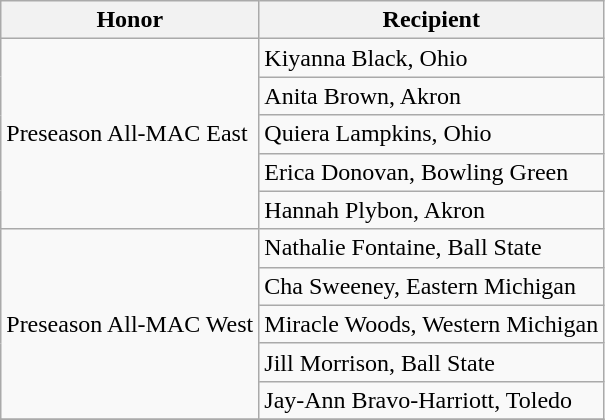<table class="wikitable" border="1">
<tr>
<th>Honor</th>
<th>Recipient</th>
</tr>
<tr>
<td rowspan=5 valign=middle>Preseason All-MAC East</td>
<td>Kiyanna Black, Ohio</td>
</tr>
<tr>
<td>Anita Brown, Akron</td>
</tr>
<tr>
<td>Quiera Lampkins, Ohio</td>
</tr>
<tr>
<td>Erica Donovan, Bowling Green</td>
</tr>
<tr>
<td>Hannah Plybon, Akron</td>
</tr>
<tr>
<td rowspan=5 valign=middle>Preseason All-MAC West</td>
<td>Nathalie Fontaine, Ball State</td>
</tr>
<tr>
<td>Cha Sweeney, Eastern Michigan</td>
</tr>
<tr>
<td>Miracle Woods, Western Michigan</td>
</tr>
<tr>
<td>Jill Morrison, Ball State</td>
</tr>
<tr>
<td>Jay-Ann Bravo-Harriott, Toledo</td>
</tr>
<tr>
</tr>
</table>
